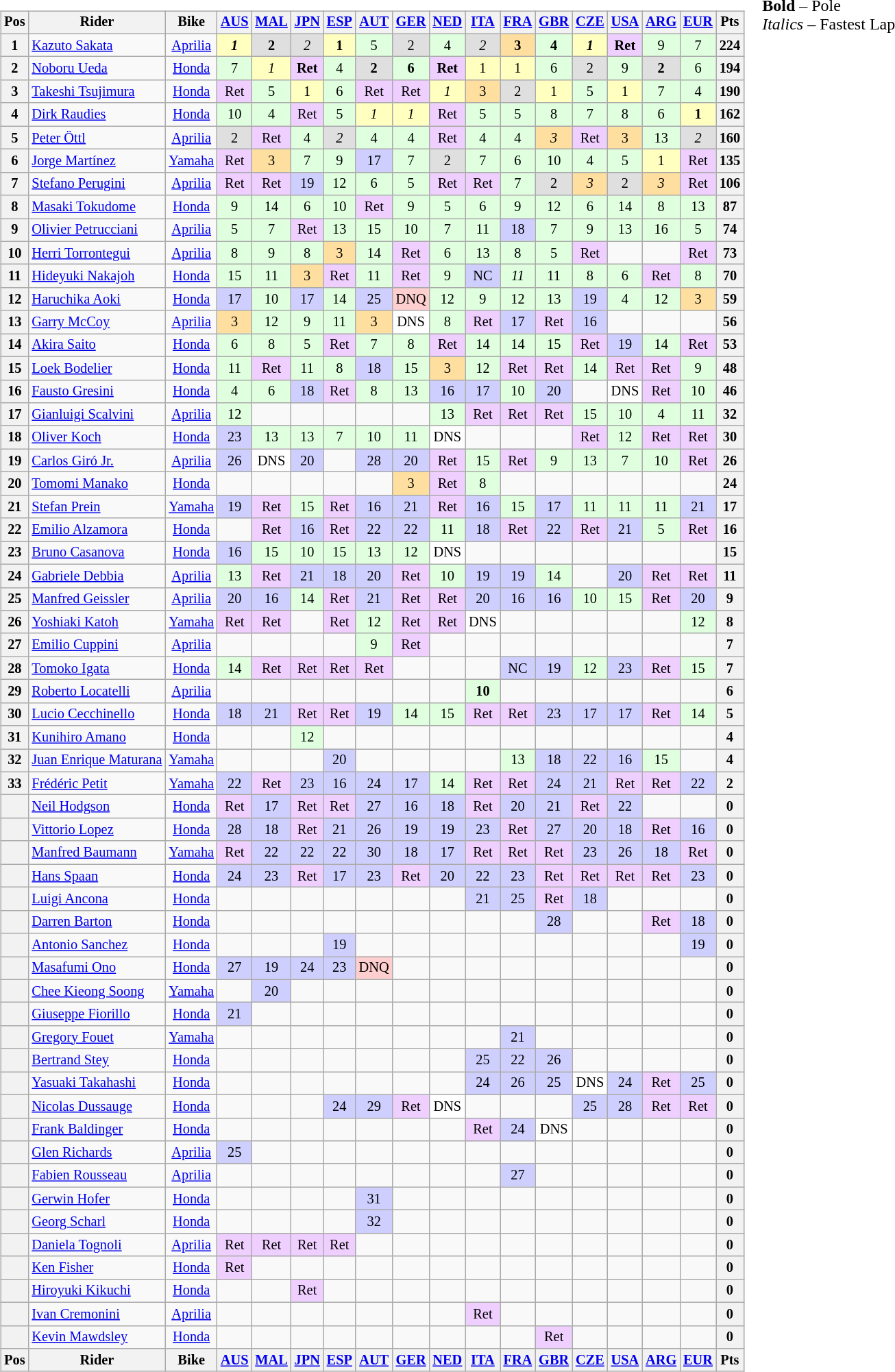<table>
<tr>
<td><br><table class="wikitable" style="font-size: 85%; text-align:center">
<tr valign="top">
<th valign="middle">Pos</th>
<th valign="middle">Rider</th>
<th valign="middle">Bike<br></th>
<th><a href='#'>AUS</a><br></th>
<th><a href='#'>MAL</a><br></th>
<th><a href='#'>JPN</a><br></th>
<th><a href='#'>ESP</a><br></th>
<th><a href='#'>AUT</a><br></th>
<th><a href='#'>GER</a><br></th>
<th><a href='#'>NED</a><br></th>
<th><a href='#'>ITA</a><br></th>
<th><a href='#'>FRA</a><br></th>
<th><a href='#'>GBR</a><br></th>
<th><a href='#'>CZE</a><br></th>
<th><a href='#'>USA</a><br></th>
<th><a href='#'>ARG</a><br></th>
<th><a href='#'>EUR</a><br></th>
<th valign="middle">Pts</th>
</tr>
<tr>
<th>1</th>
<td align="left"> <a href='#'>Kazuto Sakata</a></td>
<td><a href='#'>Aprilia</a></td>
<td style="background:#FFFFBF;"><strong><em>1</em></strong></td>
<td style="background:#DFDFDF;"><strong>2</strong></td>
<td style="background:#DFDFDF;"><em>2</em></td>
<td style="background:#FFFFBF;"><strong>1</strong></td>
<td style="background:#DFFFDF;">5</td>
<td style="background:#DFDFDF;">2</td>
<td style="background:#DFFFDF;">4</td>
<td style="background:#DFDFDF;"><em>2</em></td>
<td style="background:#FFDF9F;"><strong>3</strong></td>
<td style="background:#DFFFDF;"><strong>4</strong></td>
<td style="background:#FFFFBF;"><strong><em>1</em></strong></td>
<td style="background:#EFCFFF;"><strong>Ret</strong></td>
<td style="background:#DFFFDF;">9</td>
<td style="background:#DFFFDF;">7</td>
<th>224</th>
</tr>
<tr>
<th>2</th>
<td align="left"> <a href='#'>Noboru Ueda</a></td>
<td><a href='#'>Honda</a></td>
<td style="background:#DFFFDF;">7</td>
<td style="background:#FFFFBF;"><em>1</em></td>
<td style="background:#EFCFFF;"><strong>Ret</strong></td>
<td style="background:#DFFFDF;">4</td>
<td style="background:#DFDFDF;"><strong>2</strong></td>
<td style="background:#DFFFDF;"><strong>6</strong></td>
<td style="background:#EFCFFF;"><strong>Ret</strong></td>
<td style="background:#FFFFBF;">1</td>
<td style="background:#FFFFBF;">1</td>
<td style="background:#DFFFDF;">6</td>
<td style="background:#DFDFDF;">2</td>
<td style="background:#DFFFDF;">9</td>
<td style="background:#DFDFDF;"><strong>2</strong></td>
<td style="background:#DFFFDF;">6</td>
<th>194</th>
</tr>
<tr>
<th>3</th>
<td align="left"> <a href='#'>Takeshi Tsujimura</a></td>
<td><a href='#'>Honda</a></td>
<td style="background:#EFCFFF;">Ret</td>
<td style="background:#DFFFDF;">5</td>
<td style="background:#FFFFBF;">1</td>
<td style="background:#DFFFDF;">6</td>
<td style="background:#EFCFFF;">Ret</td>
<td style="background:#EFCFFF;">Ret</td>
<td style="background:#FFFFBF;"><em>1</em></td>
<td style="background:#FFDF9F;">3</td>
<td style="background:#DFDFDF;">2</td>
<td style="background:#FFFFBF;">1</td>
<td style="background:#DFFFDF;">5</td>
<td style="background:#FFFFBF;">1</td>
<td style="background:#DFFFDF;">7</td>
<td style="background:#DFFFDF;">4</td>
<th>190</th>
</tr>
<tr>
<th>4</th>
<td align="left"> <a href='#'>Dirk Raudies</a></td>
<td><a href='#'>Honda</a></td>
<td style="background:#DFFFDF;">10</td>
<td style="background:#DFFFDF;">4</td>
<td style="background:#EFCFFF;">Ret</td>
<td style="background:#DFFFDF;">5</td>
<td style="background:#FFFFBF;"><em>1</em></td>
<td style="background:#FFFFBF;"><em>1</em></td>
<td style="background:#EFCFFF;">Ret</td>
<td style="background:#DFFFDF;">5</td>
<td style="background:#DFFFDF;">5</td>
<td style="background:#DFFFDF;">8</td>
<td style="background:#DFFFDF;">7</td>
<td style="background:#DFFFDF;">8</td>
<td style="background:#DFFFDF;">6</td>
<td style="background:#FFFFBF;"><strong>1</strong></td>
<th>162</th>
</tr>
<tr>
<th>5</th>
<td align="left"> <a href='#'>Peter Öttl</a></td>
<td><a href='#'>Aprilia</a></td>
<td style="background:#DFDFDF;">2</td>
<td style="background:#EFCFFF;">Ret</td>
<td style="background:#DFFFDF;">4</td>
<td style="background:#DFDFDF;"><em>2</em></td>
<td style="background:#DFFFDF;">4</td>
<td style="background:#DFFFDF;">4</td>
<td style="background:#EFCFFF;">Ret</td>
<td style="background:#DFFFDF;">4</td>
<td style="background:#DFFFDF;">4</td>
<td style="background:#FFDF9F;"><em>3</em></td>
<td style="background:#EFCFFF;">Ret</td>
<td style="background:#FFDF9F;">3</td>
<td style="background:#DFFFDF;">13</td>
<td style="background:#DFDFDF;"><em>2</em></td>
<th>160</th>
</tr>
<tr>
<th>6</th>
<td align="left"> <a href='#'>Jorge Martínez</a></td>
<td><a href='#'>Yamaha</a></td>
<td style="background:#EFCFFF;">Ret</td>
<td style="background:#FFDF9F;">3</td>
<td style="background:#DFFFDF;">7</td>
<td style="background:#DFFFDF;">9</td>
<td style="background:#CFCFFF;">17</td>
<td style="background:#DFFFDF;">7</td>
<td style="background:#DFDFDF;">2</td>
<td style="background:#DFFFDF;">7</td>
<td style="background:#DFFFDF;">6</td>
<td style="background:#DFFFDF;">10</td>
<td style="background:#DFFFDF;">4</td>
<td style="background:#DFFFDF;">5</td>
<td style="background:#FFFFBF;">1</td>
<td style="background:#EFCFFF;">Ret</td>
<th>135</th>
</tr>
<tr>
<th>7</th>
<td align="left"> <a href='#'>Stefano Perugini</a></td>
<td><a href='#'>Aprilia</a></td>
<td style="background:#EFCFFF;">Ret</td>
<td style="background:#EFCFFF;">Ret</td>
<td style="background:#CFCFFF;">19</td>
<td style="background:#DFFFDF;">12</td>
<td style="background:#DFFFDF;">6</td>
<td style="background:#DFFFDF;">5</td>
<td style="background:#EFCFFF;">Ret</td>
<td style="background:#EFCFFF;">Ret</td>
<td style="background:#DFFFDF;">7</td>
<td style="background:#DFDFDF;">2</td>
<td style="background:#FFDF9F;"><em>3</em></td>
<td style="background:#DFDFDF;">2</td>
<td style="background:#FFDF9F;"><em>3</em></td>
<td style="background:#EFCFFF;">Ret</td>
<th>106</th>
</tr>
<tr>
<th>8</th>
<td align="left"> <a href='#'>Masaki Tokudome</a></td>
<td><a href='#'>Honda</a></td>
<td style="background:#DFFFDF;">9</td>
<td style="background:#DFFFDF;">14</td>
<td style="background:#DFFFDF;">6</td>
<td style="background:#DFFFDF;">10</td>
<td style="background:#EFCFFF;">Ret</td>
<td style="background:#DFFFDF;">9</td>
<td style="background:#DFFFDF;">5</td>
<td style="background:#DFFFDF;">6</td>
<td style="background:#DFFFDF;">9</td>
<td style="background:#DFFFDF;">12</td>
<td style="background:#DFFFDF;">6</td>
<td style="background:#DFFFDF;">14</td>
<td style="background:#DFFFDF;">8</td>
<td style="background:#DFFFDF;">13</td>
<th>87</th>
</tr>
<tr>
<th>9</th>
<td align="left"> <a href='#'>Olivier Petrucciani</a></td>
<td><a href='#'>Aprilia</a></td>
<td style="background:#DFFFDF;">5</td>
<td style="background:#DFFFDF;">7</td>
<td style="background:#EFCFFF;">Ret</td>
<td style="background:#DFFFDF;">13</td>
<td style="background:#DFFFDF;">15</td>
<td style="background:#DFFFDF;">10</td>
<td style="background:#DFFFDF;">7</td>
<td style="background:#DFFFDF;">11</td>
<td style="background:#CFCFFF;">18</td>
<td style="background:#DFFFDF;">7</td>
<td style="background:#DFFFDF;">9</td>
<td style="background:#DFFFDF;">13</td>
<td style="background:#DFFFDF;">16</td>
<td style="background:#DFFFDF;">5</td>
<th>74</th>
</tr>
<tr>
<th>10</th>
<td align="left"> <a href='#'>Herri Torrontegui</a></td>
<td><a href='#'>Aprilia</a></td>
<td style="background:#DFFFDF;">8</td>
<td style="background:#DFFFDF;">9</td>
<td style="background:#DFFFDF;">8</td>
<td style="background:#FFDF9F;">3</td>
<td style="background:#DFFFDF;">14</td>
<td style="background:#EFCFFF;">Ret</td>
<td style="background:#DFFFDF;">6</td>
<td style="background:#DFFFDF;">13</td>
<td style="background:#DFFFDF;">8</td>
<td style="background:#DFFFDF;">5</td>
<td style="background:#EFCFFF;">Ret</td>
<td></td>
<td></td>
<td style="background:#EFCFFF;">Ret</td>
<th>73</th>
</tr>
<tr>
<th>11</th>
<td align="left"> <a href='#'>Hideyuki Nakajoh</a></td>
<td><a href='#'>Honda</a></td>
<td style="background:#DFFFDF;">15</td>
<td style="background:#DFFFDF;">11</td>
<td style="background:#FFDF9F;">3</td>
<td style="background:#EFCFFF;">Ret</td>
<td style="background:#DFFFDF;">11</td>
<td style="background:#EFCFFF;">Ret</td>
<td style="background:#DFFFDF;">9</td>
<td style="background:#CFCFFF;">NC</td>
<td style="background:#DFFFDF;"><em>11</em></td>
<td style="background:#DFFFDF;">11</td>
<td style="background:#DFFFDF;">8</td>
<td style="background:#DFFFDF;">6</td>
<td style="background:#EFCFFF;">Ret</td>
<td style="background:#DFFFDF;">8</td>
<th>70</th>
</tr>
<tr>
<th>12</th>
<td align="left"> <a href='#'>Haruchika Aoki</a></td>
<td><a href='#'>Honda</a></td>
<td style="background:#CFCFFF;">17</td>
<td style="background:#DFFFDF;">10</td>
<td style="background:#CFCFFF;">17</td>
<td style="background:#DFFFDF;">14</td>
<td style="background:#CFCFFF;">25</td>
<td style="background:#ffcfcf;">DNQ</td>
<td style="background:#DFFFDF;">12</td>
<td style="background:#DFFFDF;">9</td>
<td style="background:#DFFFDF;">12</td>
<td style="background:#DFFFDF;">13</td>
<td style="background:#CFCFFF;">19</td>
<td style="background:#DFFFDF;">4</td>
<td style="background:#DFFFDF;">12</td>
<td style="background:#FFDF9F;">3</td>
<th>59</th>
</tr>
<tr>
<th>13</th>
<td align="left"> <a href='#'>Garry McCoy</a></td>
<td><a href='#'>Aprilia</a></td>
<td style="background:#FFDF9F;">3</td>
<td style="background:#DFFFDF;">12</td>
<td style="background:#DFFFDF;">9</td>
<td style="background:#DFFFDF;">11</td>
<td style="background:#FFDF9F;">3</td>
<td style="background:#FFFFFF;">DNS</td>
<td style="background:#DFFFDF;">8</td>
<td style="background:#EFCFFF;">Ret</td>
<td style="background:#CFCFFF;">17</td>
<td style="background:#EFCFFF;">Ret</td>
<td style="background:#CFCFFF;">16</td>
<td></td>
<td></td>
<td></td>
<th>56</th>
</tr>
<tr>
<th>14</th>
<td align="left"> <a href='#'>Akira Saito</a></td>
<td><a href='#'>Honda</a></td>
<td style="background:#DFFFDF;">6</td>
<td style="background:#DFFFDF;">8</td>
<td style="background:#DFFFDF;">5</td>
<td style="background:#EFCFFF;">Ret</td>
<td style="background:#DFFFDF;">7</td>
<td style="background:#DFFFDF;">8</td>
<td style="background:#EFCFFF;">Ret</td>
<td style="background:#DFFFDF;">14</td>
<td style="background:#DFFFDF;">14</td>
<td style="background:#DFFFDF;">15</td>
<td style="background:#EFCFFF;">Ret</td>
<td style="background:#CFCFFF;">19</td>
<td style="background:#DFFFDF;">14</td>
<td style="background:#EFCFFF;">Ret</td>
<th>53</th>
</tr>
<tr>
<th>15</th>
<td align="left"> <a href='#'>Loek Bodelier</a></td>
<td><a href='#'>Honda</a></td>
<td style="background:#DFFFDF;">11</td>
<td style="background:#EFCFFF;">Ret</td>
<td style="background:#DFFFDF;">11</td>
<td style="background:#DFFFDF;">8</td>
<td style="background:#CFCFFF;">18</td>
<td style="background:#DFFFDF;">15</td>
<td style="background:#FFDF9F;">3</td>
<td style="background:#DFFFDF;">12</td>
<td style="background:#EFCFFF;">Ret</td>
<td style="background:#EFCFFF;">Ret</td>
<td style="background:#DFFFDF;">14</td>
<td style="background:#EFCFFF;">Ret</td>
<td style="background:#EFCFFF;">Ret</td>
<td style="background:#DFFFDF;">9</td>
<th>48</th>
</tr>
<tr>
<th>16</th>
<td align="left"> <a href='#'>Fausto Gresini</a></td>
<td><a href='#'>Honda</a></td>
<td style="background:#DFFFDF;">4</td>
<td style="background:#DFFFDF;">6</td>
<td style="background:#CFCFFF;">18</td>
<td style="background:#EFCFFF;">Ret</td>
<td style="background:#DFFFDF;">8</td>
<td style="background:#DFFFDF;">13</td>
<td style="background:#CFCFFF;">16</td>
<td style="background:#CFCFFF;">17</td>
<td style="background:#DFFFDF;">10</td>
<td style="background:#CFCFFF;">20</td>
<td></td>
<td style="background:#ffffff;">DNS</td>
<td style="background:#EFCFFF;">Ret</td>
<td style="background:#DFFFDF;">10</td>
<th>46</th>
</tr>
<tr>
<th>17</th>
<td align="left"> <a href='#'>Gianluigi Scalvini</a></td>
<td><a href='#'>Aprilia</a></td>
<td style="background:#DFFFDF;">12</td>
<td></td>
<td></td>
<td></td>
<td></td>
<td></td>
<td style="background:#DFFFDF;">13</td>
<td style="background:#EFCFFF;">Ret</td>
<td style="background:#EFCFFF;">Ret</td>
<td style="background:#EFCFFF;">Ret</td>
<td style="background:#DFFFDF;">15</td>
<td style="background:#DFFFDF;">10</td>
<td style="background:#DFFFDF;">4</td>
<td style="background:#DFFFDF;">11</td>
<th>32</th>
</tr>
<tr>
<th>18</th>
<td align="left"> <a href='#'>Oliver Koch</a></td>
<td><a href='#'>Honda</a></td>
<td style="background:#CFCFFF;">23</td>
<td style="background:#DFFFDF;">13</td>
<td style="background:#DFFFDF;">13</td>
<td style="background:#DFFFDF;">7</td>
<td style="background:#DFFFDF;">10</td>
<td style="background:#DFFFDF;">11</td>
<td style="background:#FFFFFF;">DNS</td>
<td></td>
<td></td>
<td></td>
<td style="background:#EFCFFF;">Ret</td>
<td style="background:#DFFFDF;">12</td>
<td style="background:#EFCFFF;">Ret</td>
<td style="background:#EFCFFF;">Ret</td>
<th>30</th>
</tr>
<tr>
<th>19</th>
<td align="left"> <a href='#'>Carlos Giró Jr.</a></td>
<td><a href='#'>Aprilia</a></td>
<td style="background:#CFCFFF;">26</td>
<td style="background:#FFFFFF;">DNS</td>
<td style="background:#CFCFFF;">20</td>
<td></td>
<td style="background:#CFCFFF;">28</td>
<td style="background:#CFCFFF;">20</td>
<td style="background:#EFCFFF;">Ret</td>
<td style="background:#DFFFDF;">15</td>
<td style="background:#EFCFFF;">Ret</td>
<td style="background:#DFFFDF;">9</td>
<td style="background:#DFFFDF;">13</td>
<td style="background:#DFFFDF;">7</td>
<td style="background:#DFFFDF;">10</td>
<td style="background:#EFCFFF;">Ret</td>
<th>26</th>
</tr>
<tr>
<th>20</th>
<td align="left"> <a href='#'>Tomomi Manako</a></td>
<td><a href='#'>Honda</a></td>
<td></td>
<td></td>
<td></td>
<td></td>
<td></td>
<td style="background:#FFDF9F;">3</td>
<td style="background:#EFCFFF;">Ret</td>
<td style="background:#DFFFDF;">8</td>
<td></td>
<td></td>
<td></td>
<td></td>
<td></td>
<td></td>
<th>24</th>
</tr>
<tr>
<th>21</th>
<td align="left"> <a href='#'>Stefan Prein</a></td>
<td><a href='#'>Yamaha</a></td>
<td style="background:#CFCFFF;">19</td>
<td style="background:#EFCFFF;">Ret</td>
<td style="background:#DFFFDF;">15</td>
<td style="background:#EFCFFF;">Ret</td>
<td style="background:#CFCFFF;">16</td>
<td style="background:#CFCFFF;">21</td>
<td style="background:#EFCFFF;">Ret</td>
<td style="background:#CFCFFF;">16</td>
<td style="background:#DFFFDF;">15</td>
<td style="background:#CFCFFF;">17</td>
<td style="background:#DFFFDF;">11</td>
<td style="background:#DFFFDF;">11</td>
<td style="background:#DFFFDF;">11</td>
<td style="background:#CFCFFF;">21</td>
<th>17</th>
</tr>
<tr>
<th>22</th>
<td align="left"> <a href='#'>Emilio Alzamora</a></td>
<td><a href='#'>Honda</a></td>
<td></td>
<td style="background:#EFCFFF;">Ret</td>
<td style="background:#CFCFFF;">16</td>
<td style="background:#EFCFFF;">Ret</td>
<td style="background:#CFCFFF;">22</td>
<td style="background:#CFCFFF;">22</td>
<td style="background:#DFFFDF;">11</td>
<td style="background:#CFCFFF;">18</td>
<td style="background:#EFCFFF;">Ret</td>
<td style="background:#CFCFFF;">22</td>
<td style="background:#EFCFFF;">Ret</td>
<td style="background:#CFCFFF;">21</td>
<td style="background:#DFFFDF;">5</td>
<td style="background:#EFCFFF;">Ret</td>
<th>16</th>
</tr>
<tr>
<th>23</th>
<td align="left"> <a href='#'>Bruno Casanova</a></td>
<td><a href='#'>Honda</a></td>
<td style="background:#CFCFFF;">16</td>
<td style="background:#DFFFDF;">15</td>
<td style="background:#DFFFDF;">10</td>
<td style="background:#DFFFDF;">15</td>
<td style="background:#DFFFDF;">13</td>
<td style="background:#DFFFDF;">12</td>
<td style="background:#FFFFFF;">DNS</td>
<td></td>
<td></td>
<td></td>
<td></td>
<td></td>
<td></td>
<td></td>
<th>15</th>
</tr>
<tr>
<th>24</th>
<td align="left"> <a href='#'>Gabriele Debbia</a></td>
<td><a href='#'>Aprilia</a></td>
<td style="background:#DFFFDF;">13</td>
<td style="background:#EFCFFF;">Ret</td>
<td style="background:#CFCFFF;">21</td>
<td style="background:#CFCFFF;">18</td>
<td style="background:#CFCFFF;">20</td>
<td style="background:#EFCFFF;">Ret</td>
<td style="background:#DFFFDF;">10</td>
<td style="background:#CFCFFF;">19</td>
<td style="background:#CFCFFF;">19</td>
<td style="background:#DFFFDF;">14</td>
<td></td>
<td style="background:#CFCFFF;">20</td>
<td style="background:#EFCFFF;">Ret</td>
<td style="background:#EFCFFF;">Ret</td>
<th>11</th>
</tr>
<tr>
<th>25</th>
<td align="left"> <a href='#'>Manfred Geissler</a></td>
<td><a href='#'>Aprilia</a></td>
<td style="background:#CFCFFF;">20</td>
<td style="background:#CFCFFF;">16</td>
<td style="background:#DFFFDF;">14</td>
<td style="background:#EFCFFF;">Ret</td>
<td style="background:#CFCFFF;">21</td>
<td style="background:#EFCFFF;">Ret</td>
<td style="background:#EFCFFF;">Ret</td>
<td style="background:#CFCFFF;">20</td>
<td style="background:#CFCFFF;">16</td>
<td style="background:#CFCFFF;">16</td>
<td style="background:#DFFFDF;">10</td>
<td style="background:#DFFFDF;">15</td>
<td style="background:#EFCFFF;">Ret</td>
<td style="background:#CFCFFF;">20</td>
<th>9</th>
</tr>
<tr>
<th>26</th>
<td align="left"> <a href='#'>Yoshiaki Katoh</a></td>
<td><a href='#'>Yamaha</a></td>
<td style="background:#EFCFFF;">Ret</td>
<td style="background:#EFCFFF;">Ret</td>
<td></td>
<td style="background:#EFCFFF;">Ret</td>
<td style="background:#DFFFDF;">12</td>
<td style="background:#EFCFFF;">Ret</td>
<td style="background:#EFCFFF;">Ret</td>
<td style="background:#FFFFFF;">DNS</td>
<td></td>
<td></td>
<td></td>
<td></td>
<td></td>
<td style="background:#DFFFDF;">12</td>
<th>8</th>
</tr>
<tr>
<th>27</th>
<td align="left"> <a href='#'>Emilio Cuppini</a></td>
<td><a href='#'>Aprilia</a></td>
<td></td>
<td></td>
<td></td>
<td></td>
<td style="background:#DFFFDF;">9</td>
<td style="background:#EFCFFF;">Ret</td>
<td></td>
<td></td>
<td></td>
<td></td>
<td></td>
<td></td>
<td></td>
<td></td>
<th>7</th>
</tr>
<tr>
<th>28</th>
<td align="left"> <a href='#'>Tomoko Igata</a></td>
<td><a href='#'>Honda</a></td>
<td style="background:#DFFFDF;">14</td>
<td style="background:#EFCFFF;">Ret</td>
<td style="background:#EFCFFF;">Ret</td>
<td style="background:#EFCFFF;">Ret</td>
<td style="background:#EFCFFF;">Ret</td>
<td></td>
<td></td>
<td></td>
<td style="background:#CFCFFF;">NC</td>
<td style="background:#CFCFFF;">19</td>
<td style="background:#DFFFDF;">12</td>
<td style="background:#CFCFFF;">23</td>
<td style="background:#EFCFFF;">Ret</td>
<td style="background:#DFFFDF;">15</td>
<th>7</th>
</tr>
<tr>
<th>29</th>
<td align="left"> <a href='#'>Roberto Locatelli</a></td>
<td><a href='#'>Aprilia</a></td>
<td></td>
<td></td>
<td></td>
<td></td>
<td></td>
<td></td>
<td></td>
<td style="background:#DFFFDF;"><strong>10</strong></td>
<td></td>
<td></td>
<td></td>
<td></td>
<td></td>
<td></td>
<th>6</th>
</tr>
<tr>
<th>30</th>
<td align="left"> <a href='#'>Lucio Cecchinello</a></td>
<td><a href='#'>Honda</a></td>
<td style="background:#CFCFFF;">18</td>
<td style="background:#CFCFFF;">21</td>
<td style="background:#EFCFFF;">Ret</td>
<td style="background:#EFCFFF;">Ret</td>
<td style="background:#CFCFFF;">19</td>
<td style="background:#DFFFDF;">14</td>
<td style="background:#DFFFDF;">15</td>
<td style="background:#EFCFFF;">Ret</td>
<td style="background:#EFCFFF;">Ret</td>
<td style="background:#CFCFFF;">23</td>
<td style="background:#CFCFFF;">17</td>
<td style="background:#CFCFFF;">17</td>
<td style="background:#EFCFFF;">Ret</td>
<td style="background:#DFFFDF;">14</td>
<th>5</th>
</tr>
<tr>
<th>31</th>
<td align="left"> <a href='#'>Kunihiro Amano</a></td>
<td><a href='#'>Honda</a></td>
<td></td>
<td></td>
<td style="background:#DFFFDF;">12</td>
<td></td>
<td></td>
<td></td>
<td></td>
<td></td>
<td></td>
<td></td>
<td></td>
<td></td>
<td></td>
<td></td>
<th>4</th>
</tr>
<tr>
<th>32</th>
<td align="left"> <a href='#'>Juan Enrique Maturana</a></td>
<td><a href='#'>Yamaha</a></td>
<td></td>
<td></td>
<td></td>
<td style="background:#CFCFFF;">20</td>
<td></td>
<td></td>
<td></td>
<td></td>
<td style="background:#DFFFDF;">13</td>
<td style="background:#CFCFFF;">18</td>
<td style="background:#CFCFFF;">22</td>
<td style="background:#CFCFFF;">16</td>
<td style="background:#DFFFDF;">15</td>
<td></td>
<th>4</th>
</tr>
<tr>
<th>33</th>
<td align="left"> <a href='#'>Frédéric Petit</a></td>
<td><a href='#'>Yamaha</a></td>
<td style="background:#CFCFFF;">22</td>
<td style="background:#EFCFFF;">Ret</td>
<td style="background:#CFCFFF;">23</td>
<td style="background:#CFCFFF;">16</td>
<td style="background:#CFCFFF;">24</td>
<td style="background:#CFCFFF;">17</td>
<td style="background:#DFFFDF;">14</td>
<td style="background:#EFCFFF;">Ret</td>
<td style="background:#EFCFFF;">Ret</td>
<td style="background:#CFCFFF;">24</td>
<td style="background:#CFCFFF;">21</td>
<td style="background:#EFCFFF;">Ret</td>
<td style="background:#EFCFFF;">Ret</td>
<td style="background:#CFCFFF;">22</td>
<th>2</th>
</tr>
<tr>
<th></th>
<td align="left"> <a href='#'>Neil Hodgson</a></td>
<td><a href='#'>Honda</a></td>
<td style="background:#EFCFFF;">Ret</td>
<td style="background:#CFCFFF;">17</td>
<td style="background:#EFCFFF;">Ret</td>
<td style="background:#EFCFFF;">Ret</td>
<td style="background:#CFCFFF;">27</td>
<td style="background:#CFCFFF;">16</td>
<td style="background:#CFCFFF;">18</td>
<td style="background:#EFCFFF;">Ret</td>
<td style="background:#CFCFFF;">20</td>
<td style="background:#CFCFFF;">21</td>
<td style="background:#EFCFFF;">Ret</td>
<td style="background:#CFCFFF;">22</td>
<td></td>
<td></td>
<th>0</th>
</tr>
<tr>
<th></th>
<td align="left"> <a href='#'>Vittorio Lopez</a></td>
<td><a href='#'>Honda</a></td>
<td style="background:#CFCFFF;">28</td>
<td style="background:#CFCFFF;">18</td>
<td style="background:#EFCFFF;">Ret</td>
<td style="background:#CFCFFF;">21</td>
<td style="background:#CFCFFF;">26</td>
<td style="background:#CFCFFF;">19</td>
<td style="background:#CFCFFF;">19</td>
<td style="background:#CFCFFF;">23</td>
<td style="background:#EFCFFF;">Ret</td>
<td style="background:#CFCFFF;">27</td>
<td style="background:#CFCFFF;">20</td>
<td style="background:#CFCFFF;">18</td>
<td style="background:#EFCFFF;">Ret</td>
<td style="background:#CFCFFF;">16</td>
<th>0</th>
</tr>
<tr>
<th></th>
<td align="left"> <a href='#'>Manfred Baumann</a></td>
<td><a href='#'>Yamaha</a></td>
<td style="background:#EFCFFF;">Ret</td>
<td style="background:#CFCFFF;">22</td>
<td style="background:#CFCFFF;">22</td>
<td style="background:#CFCFFF;">22</td>
<td style="background:#CFCFFF;">30</td>
<td style="background:#CFCFFF;">18</td>
<td style="background:#CFCFFF;">17</td>
<td style="background:#EFCFFF;">Ret</td>
<td style="background:#EFCFFF;">Ret</td>
<td style="background:#EFCFFF;">Ret</td>
<td style="background:#CFCFFF;">23</td>
<td style="background:#CFCFFF;">26</td>
<td style="background:#CFCFFF;">18</td>
<td style="background:#EFCFFF;">Ret</td>
<th>0</th>
</tr>
<tr>
<th></th>
<td align="left"> <a href='#'>Hans Spaan</a></td>
<td><a href='#'>Honda</a></td>
<td style="background:#CFCFFF;">24</td>
<td style="background:#CFCFFF;">23</td>
<td style="background:#EFCFFF;">Ret</td>
<td style="background:#CFCFFF;">17</td>
<td style="background:#CFCFFF;">23</td>
<td style="background:#EFCFFF;">Ret</td>
<td style="background:#CFCFFF;">20</td>
<td style="background:#CFCFFF;">22</td>
<td style="background:#CFCFFF;">23</td>
<td style="background:#EFCFFF;">Ret</td>
<td style="background:#EFCFFF;">Ret</td>
<td style="background:#EFCFFF;">Ret</td>
<td style="background:#EFCFFF;">Ret</td>
<td style="background:#CFCFFF;">23</td>
<th>0</th>
</tr>
<tr>
<th></th>
<td align="left"> <a href='#'>Luigi Ancona</a></td>
<td><a href='#'>Honda</a></td>
<td></td>
<td></td>
<td></td>
<td></td>
<td></td>
<td></td>
<td></td>
<td style="background:#CFCFFF;">21</td>
<td style="background:#CFCFFF;">25</td>
<td style="background:#EFCFFF;">Ret</td>
<td style="background:#CFCFFF;">18</td>
<td></td>
<td></td>
<td></td>
<th>0</th>
</tr>
<tr>
<th></th>
<td align="left"> <a href='#'>Darren Barton</a></td>
<td><a href='#'>Honda</a></td>
<td></td>
<td></td>
<td></td>
<td></td>
<td></td>
<td></td>
<td></td>
<td></td>
<td></td>
<td style="background:#CFCFFF;">28</td>
<td></td>
<td></td>
<td style="background:#EFCFFF;">Ret</td>
<td style="background:#CFCFFF;">18</td>
<th>0</th>
</tr>
<tr>
<th></th>
<td align="left"> <a href='#'>Antonio Sanchez</a></td>
<td><a href='#'>Honda</a></td>
<td></td>
<td></td>
<td></td>
<td style="background:#CFCFFF;">19</td>
<td></td>
<td></td>
<td></td>
<td></td>
<td></td>
<td></td>
<td></td>
<td></td>
<td></td>
<td style="background:#CFCFFF;">19</td>
<th>0</th>
</tr>
<tr>
<th></th>
<td align="left"> <a href='#'>Masafumi Ono</a></td>
<td><a href='#'>Honda</a></td>
<td style="background:#CFCFFF;">27</td>
<td style="background:#CFCFFF;">19</td>
<td style="background:#CFCFFF;">24</td>
<td style="background:#CFCFFF;">23</td>
<td style="background:#ffcfcf;">DNQ</td>
<td></td>
<td></td>
<td></td>
<td></td>
<td></td>
<td></td>
<td></td>
<td></td>
<td></td>
<th>0</th>
</tr>
<tr>
<th></th>
<td align="left"> <a href='#'>Chee Kieong Soong</a></td>
<td><a href='#'>Yamaha</a></td>
<td></td>
<td style="background:#CFCFFF;">20</td>
<td></td>
<td></td>
<td></td>
<td></td>
<td></td>
<td></td>
<td></td>
<td></td>
<td></td>
<td></td>
<td></td>
<td></td>
<th>0</th>
</tr>
<tr>
<th></th>
<td align="left"> <a href='#'>Giuseppe Fiorillo</a></td>
<td><a href='#'>Honda</a></td>
<td style="background:#CFCFFF;">21</td>
<td></td>
<td></td>
<td></td>
<td></td>
<td></td>
<td></td>
<td></td>
<td></td>
<td></td>
<td></td>
<td></td>
<td></td>
<td></td>
<th>0</th>
</tr>
<tr>
<th></th>
<td align="left"> <a href='#'>Gregory Fouet</a></td>
<td><a href='#'>Yamaha</a></td>
<td></td>
<td></td>
<td></td>
<td></td>
<td></td>
<td></td>
<td></td>
<td></td>
<td style="background:#CFCFFF;">21</td>
<td></td>
<td></td>
<td></td>
<td></td>
<td></td>
<th>0</th>
</tr>
<tr>
<th></th>
<td align="left"> <a href='#'>Bertrand Stey</a></td>
<td><a href='#'>Honda</a></td>
<td></td>
<td></td>
<td></td>
<td></td>
<td></td>
<td></td>
<td></td>
<td style="background:#CFCFFF;">25</td>
<td style="background:#CFCFFF;">22</td>
<td style="background:#CFCFFF;">26</td>
<td></td>
<td></td>
<td></td>
<td></td>
<th>0</th>
</tr>
<tr>
<th></th>
<td align="left"> <a href='#'>Yasuaki Takahashi</a></td>
<td><a href='#'>Honda</a></td>
<td></td>
<td></td>
<td></td>
<td></td>
<td></td>
<td></td>
<td></td>
<td style="background:#CFCFFF;">24</td>
<td style="background:#CFCFFF;">26</td>
<td style="background:#CFCFFF;">25</td>
<td style="background:#FFFFFF;">DNS</td>
<td style="background:#CFCFFF;">24</td>
<td style="background:#EFCFFF;">Ret</td>
<td style="background:#CFCFFF;">25</td>
<th>0</th>
</tr>
<tr>
<th></th>
<td align="left"> <a href='#'>Nicolas Dussauge</a></td>
<td><a href='#'>Honda</a></td>
<td></td>
<td></td>
<td></td>
<td style="background:#CFCFFF;">24</td>
<td style="background:#CFCFFF;">29</td>
<td style="background:#EFCFFF;">Ret</td>
<td style="background:#FFFFFF;">DNS</td>
<td></td>
<td></td>
<td></td>
<td style="background:#CFCFFF;">25</td>
<td style="background:#CFCFFF;">28</td>
<td style="background:#EFCFFF;">Ret</td>
<td style="background:#EFCFFF;">Ret</td>
<th>0</th>
</tr>
<tr>
<th></th>
<td align="left"> <a href='#'>Frank Baldinger</a></td>
<td><a href='#'>Honda</a></td>
<td></td>
<td></td>
<td></td>
<td></td>
<td></td>
<td></td>
<td></td>
<td style="background:#EFCFFF;">Ret</td>
<td style="background:#CFCFFF;">24</td>
<td style="background:#FFFFFF;">DNS</td>
<td></td>
<td></td>
<td></td>
<td></td>
<th>0</th>
</tr>
<tr>
<th></th>
<td align="left"> <a href='#'>Glen Richards</a></td>
<td><a href='#'>Aprilia</a></td>
<td style="background:#CFCFFF;">25</td>
<td></td>
<td></td>
<td></td>
<td></td>
<td></td>
<td></td>
<td></td>
<td></td>
<td></td>
<td></td>
<td></td>
<td></td>
<td></td>
<th>0</th>
</tr>
<tr>
<th></th>
<td align="left"> <a href='#'>Fabien Rousseau</a></td>
<td><a href='#'>Aprilia</a></td>
<td></td>
<td></td>
<td></td>
<td></td>
<td></td>
<td></td>
<td></td>
<td></td>
<td style="background:#CFCFFF;">27</td>
<td></td>
<td></td>
<td></td>
<td></td>
<td></td>
<th>0</th>
</tr>
<tr>
<th></th>
<td align="left"> <a href='#'>Gerwin Hofer</a></td>
<td><a href='#'>Honda</a></td>
<td></td>
<td></td>
<td></td>
<td></td>
<td style="background:#CFCFFF;">31</td>
<td></td>
<td></td>
<td></td>
<td></td>
<td></td>
<td></td>
<td></td>
<td></td>
<td></td>
<th>0</th>
</tr>
<tr>
<th></th>
<td align="left"> <a href='#'>Georg Scharl</a></td>
<td><a href='#'>Honda</a></td>
<td></td>
<td></td>
<td></td>
<td></td>
<td style="background:#CFCFFF;">32</td>
<td></td>
<td></td>
<td></td>
<td></td>
<td></td>
<td></td>
<td></td>
<td></td>
<td></td>
<th>0</th>
</tr>
<tr>
<th></th>
<td align="left"> <a href='#'>Daniela Tognoli</a></td>
<td><a href='#'>Aprilia</a></td>
<td style="background:#EFCFFF;">Ret</td>
<td style="background:#EFCFFF;">Ret</td>
<td style="background:#EFCFFF;">Ret</td>
<td style="background:#EFCFFF;">Ret</td>
<td></td>
<td></td>
<td></td>
<td></td>
<td></td>
<td></td>
<td></td>
<td></td>
<td></td>
<td></td>
<th>0</th>
</tr>
<tr>
<th></th>
<td align="left"> <a href='#'>Ken Fisher</a></td>
<td><a href='#'>Honda</a></td>
<td style="background:#EFCFFF;">Ret</td>
<td></td>
<td></td>
<td></td>
<td></td>
<td></td>
<td></td>
<td></td>
<td></td>
<td></td>
<td></td>
<td></td>
<td></td>
<td></td>
<th>0</th>
</tr>
<tr>
<th></th>
<td align="left"> <a href='#'>Hiroyuki Kikuchi</a></td>
<td><a href='#'>Honda</a></td>
<td></td>
<td></td>
<td style="background:#EFCFFF;">Ret</td>
<td></td>
<td></td>
<td></td>
<td></td>
<td></td>
<td></td>
<td></td>
<td></td>
<td></td>
<td></td>
<td></td>
<th>0</th>
</tr>
<tr>
<th></th>
<td align="left"> <a href='#'>Ivan Cremonini</a></td>
<td><a href='#'>Aprilia</a></td>
<td></td>
<td></td>
<td></td>
<td></td>
<td></td>
<td></td>
<td></td>
<td style="background:#EFCFFF;">Ret</td>
<td></td>
<td></td>
<td></td>
<td></td>
<td></td>
<td></td>
<th>0</th>
</tr>
<tr>
<th></th>
<td align="left"> <a href='#'>Kevin Mawdsley</a></td>
<td><a href='#'>Honda</a></td>
<td></td>
<td></td>
<td></td>
<td></td>
<td></td>
<td></td>
<td></td>
<td></td>
<td></td>
<td style="background:#EFCFFF;">Ret</td>
<td></td>
<td></td>
<td></td>
<td></td>
<th>0</th>
</tr>
<tr valign="top">
<th valign="middle">Pos</th>
<th valign="middle">Rider</th>
<th valign="middle">Bike<br></th>
<th><a href='#'>AUS</a><br></th>
<th><a href='#'>MAL</a><br></th>
<th><a href='#'>JPN</a><br></th>
<th><a href='#'>ESP</a><br></th>
<th><a href='#'>AUT</a><br></th>
<th><a href='#'>GER</a><br></th>
<th><a href='#'>NED</a><br></th>
<th><a href='#'>ITA</a><br></th>
<th><a href='#'>FRA</a><br></th>
<th><a href='#'>GBR</a><br></th>
<th><a href='#'>CZE</a><br></th>
<th><a href='#'>USA</a><br></th>
<th><a href='#'>ARG</a><br></th>
<th><a href='#'>EUR</a><br></th>
<th valign="middle">Pts</th>
</tr>
</table>
</td>
<td valign="top"><br>
<span><strong>Bold</strong> – Pole<br>
<em>Italics</em> – Fastest Lap</span></td>
</tr>
</table>
